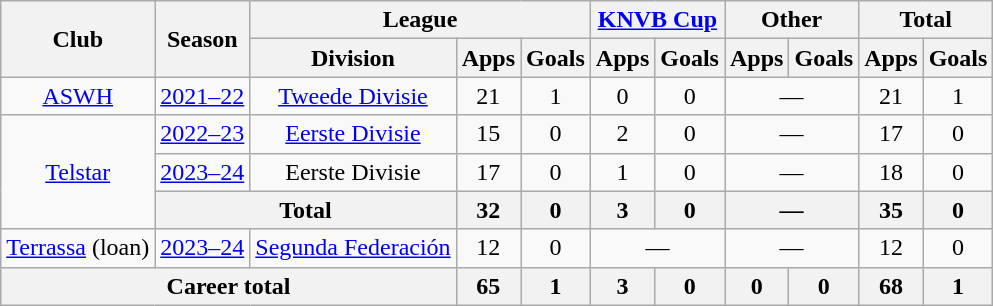<table class="wikitable" style="text-align:center">
<tr>
<th rowspan="2">Club</th>
<th rowspan="2">Season</th>
<th colspan="3">League</th>
<th colspan="2"><a href='#'>KNVB Cup</a></th>
<th colspan="2">Other</th>
<th colspan="2">Total</th>
</tr>
<tr>
<th>Division</th>
<th>Apps</th>
<th>Goals</th>
<th>Apps</th>
<th>Goals</th>
<th>Apps</th>
<th>Goals</th>
<th>Apps</th>
<th>Goals</th>
</tr>
<tr>
<td><a href='#'>ASWH</a></td>
<td><a href='#'>2021–22</a></td>
<td><a href='#'>Tweede Divisie</a></td>
<td>21</td>
<td>1</td>
<td>0</td>
<td>0</td>
<td colspan="2">—</td>
<td>21</td>
<td>1</td>
</tr>
<tr>
<td rowspan="3"><a href='#'>Telstar</a></td>
<td><a href='#'>2022–23</a></td>
<td><a href='#'>Eerste Divisie</a></td>
<td>15</td>
<td>0</td>
<td>2</td>
<td>0</td>
<td colspan="2">—</td>
<td>17</td>
<td>0</td>
</tr>
<tr>
<td><a href='#'>2023–24</a></td>
<td>Eerste Divisie</td>
<td>17</td>
<td>0</td>
<td>1</td>
<td>0</td>
<td colspan="2">—</td>
<td>18</td>
<td>0</td>
</tr>
<tr>
<th colspan="2">Total</th>
<th>32</th>
<th>0</th>
<th>3</th>
<th>0</th>
<th colspan="2">—</th>
<th>35</th>
<th>0</th>
</tr>
<tr>
<td><a href='#'>Terrassa</a> (loan)</td>
<td><a href='#'>2023–24</a></td>
<td><a href='#'>Segunda Federación</a></td>
<td>12</td>
<td>0</td>
<td colspan="2">—</td>
<td colspan="2">—</td>
<td>12</td>
<td>0</td>
</tr>
<tr>
<th colspan="3">Career total</th>
<th>65</th>
<th>1</th>
<th>3</th>
<th>0</th>
<th>0</th>
<th>0</th>
<th>68</th>
<th>1</th>
</tr>
</table>
